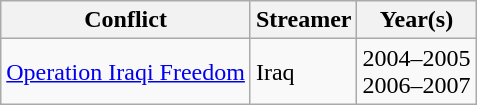<table class=wikitable>
<tr>
<th>Conflict</th>
<th>Streamer</th>
<th>Year(s)</th>
</tr>
<tr>
<td><a href='#'>Operation Iraqi Freedom</a></td>
<td>Iraq</td>
<td>2004–2005<br>2006–2007</td>
</tr>
</table>
